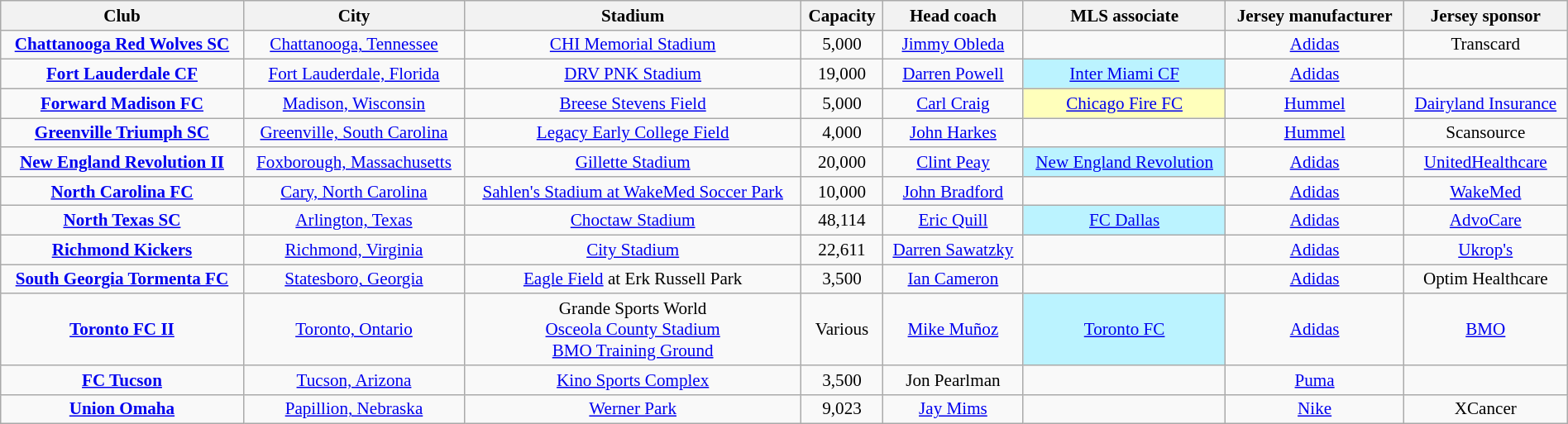<table class="wikitable sortable" style="text-align:center; width:100%; font-size:88%">
<tr>
<th>Club</th>
<th>City</th>
<th>Stadium</th>
<th>Capacity</th>
<th>Head coach</th>
<th>MLS associate</th>
<th>Jersey manufacturer</th>
<th>Jersey sponsor</th>
</tr>
<tr>
<td><strong><a href='#'>Chattanooga Red Wolves SC</a></strong></td>
<td><a href='#'>Chattanooga, Tennessee</a></td>
<td><a href='#'>CHI Memorial Stadium</a></td>
<td>5,000</td>
<td><a href='#'>Jimmy Obleda</a></td>
<td></td>
<td><a href='#'>Adidas</a></td>
<td>Transcard</td>
</tr>
<tr>
<td><strong><a href='#'>Fort Lauderdale CF</a></strong></td>
<td><a href='#'>Fort Lauderdale, Florida</a></td>
<td><a href='#'>DRV PNK Stadium</a></td>
<td>19,000</td>
<td><a href='#'>Darren Powell</a></td>
<td bgcolor=BBF3FF><a href='#'>Inter Miami CF</a></td>
<td><a href='#'>Adidas</a></td>
<td></td>
</tr>
<tr>
<td><strong><a href='#'>Forward Madison FC</a></strong></td>
<td><a href='#'>Madison, Wisconsin</a></td>
<td><a href='#'>Breese Stevens Field</a></td>
<td>5,000</td>
<td><a href='#'>Carl Craig</a></td>
<td bgcolor=FFFFBB><a href='#'>Chicago Fire FC</a></td>
<td><a href='#'>Hummel</a></td>
<td><a href='#'>Dairyland Insurance</a></td>
</tr>
<tr>
<td><strong><a href='#'>Greenville Triumph SC</a></strong></td>
<td><a href='#'>Greenville, South Carolina</a></td>
<td><a href='#'>Legacy Early College Field</a></td>
<td>4,000</td>
<td><a href='#'>John Harkes</a></td>
<td></td>
<td><a href='#'>Hummel</a></td>
<td>Scansource</td>
</tr>
<tr>
<td><strong><a href='#'>New England Revolution II</a></strong></td>
<td><a href='#'>Foxborough, Massachusetts</a></td>
<td><a href='#'>Gillette Stadium</a></td>
<td>20,000</td>
<td><a href='#'>Clint Peay</a></td>
<td bgcolor=BBF3FF><a href='#'>New England Revolution</a></td>
<td><a href='#'>Adidas</a></td>
<td><a href='#'>UnitedHealthcare</a></td>
</tr>
<tr>
<td><strong><a href='#'>North Carolina FC</a></strong></td>
<td><a href='#'>Cary, North Carolina</a></td>
<td><a href='#'>Sahlen's Stadium at WakeMed Soccer Park</a></td>
<td>10,000</td>
<td><a href='#'>John Bradford</a></td>
<td></td>
<td><a href='#'>Adidas</a></td>
<td><a href='#'>WakeMed</a></td>
</tr>
<tr>
<td><strong><a href='#'>North Texas SC</a></strong></td>
<td><a href='#'>Arlington, Texas</a></td>
<td><a href='#'>Choctaw Stadium</a></td>
<td>48,114</td>
<td><a href='#'>Eric Quill</a></td>
<td bgcolor=BBF3FF><a href='#'>FC Dallas</a></td>
<td><a href='#'>Adidas</a></td>
<td><a href='#'>AdvoCare</a></td>
</tr>
<tr>
<td><strong><a href='#'>Richmond Kickers</a></strong></td>
<td><a href='#'>Richmond, Virginia</a></td>
<td><a href='#'>City Stadium</a></td>
<td>22,611</td>
<td><a href='#'>Darren Sawatzky</a></td>
<td></td>
<td><a href='#'>Adidas</a></td>
<td><a href='#'>Ukrop's</a></td>
</tr>
<tr>
<td><strong><a href='#'>South Georgia Tormenta FC</a></strong></td>
<td><a href='#'>Statesboro, Georgia</a></td>
<td><a href='#'>Eagle Field</a> at Erk Russell Park</td>
<td>3,500</td>
<td><a href='#'>Ian Cameron</a></td>
<td></td>
<td><a href='#'>Adidas</a></td>
<td>Optim Healthcare</td>
</tr>
<tr>
<td><strong><a href='#'>Toronto FC II</a></strong></td>
<td><a href='#'>Toronto, Ontario</a></td>
<td>Grande Sports World<br><a href='#'>Osceola County Stadium</a> <br><a href='#'>BMO Training Ground</a></td>
<td>Various</td>
<td><a href='#'>Mike Muñoz</a></td>
<td bgcolor=BBF3FF><a href='#'>Toronto FC</a></td>
<td><a href='#'>Adidas</a></td>
<td><a href='#'>BMO</a></td>
</tr>
<tr>
<td><strong><a href='#'>FC Tucson</a></strong></td>
<td><a href='#'>Tucson, Arizona</a></td>
<td><a href='#'>Kino Sports Complex</a></td>
<td>3,500</td>
<td>Jon Pearlman</td>
<td></td>
<td><a href='#'>Puma</a></td>
<td></td>
</tr>
<tr>
<td><strong><a href='#'>Union Omaha</a></strong></td>
<td><a href='#'>Papillion, Nebraska</a></td>
<td><a href='#'>Werner Park</a></td>
<td>9,023</td>
<td><a href='#'>Jay Mims</a></td>
<td></td>
<td><a href='#'>Nike</a></td>
<td>XCancer</td>
</tr>
</table>
